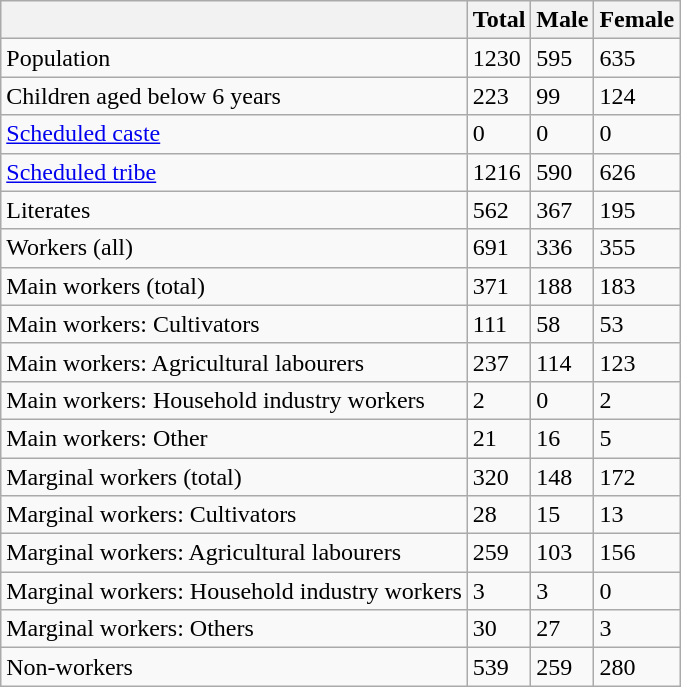<table class="wikitable sortable">
<tr>
<th></th>
<th>Total</th>
<th>Male</th>
<th>Female</th>
</tr>
<tr>
<td>Population</td>
<td>1230</td>
<td>595</td>
<td>635</td>
</tr>
<tr>
<td>Children aged below 6 years</td>
<td>223</td>
<td>99</td>
<td>124</td>
</tr>
<tr>
<td><a href='#'>Scheduled caste</a></td>
<td>0</td>
<td>0</td>
<td>0</td>
</tr>
<tr>
<td><a href='#'>Scheduled tribe</a></td>
<td>1216</td>
<td>590</td>
<td>626</td>
</tr>
<tr>
<td>Literates</td>
<td>562</td>
<td>367</td>
<td>195</td>
</tr>
<tr>
<td>Workers (all)</td>
<td>691</td>
<td>336</td>
<td>355</td>
</tr>
<tr>
<td>Main workers (total)</td>
<td>371</td>
<td>188</td>
<td>183</td>
</tr>
<tr>
<td>Main workers: Cultivators</td>
<td>111</td>
<td>58</td>
<td>53</td>
</tr>
<tr>
<td>Main workers: Agricultural labourers</td>
<td>237</td>
<td>114</td>
<td>123</td>
</tr>
<tr>
<td>Main workers: Household industry workers</td>
<td>2</td>
<td>0</td>
<td>2</td>
</tr>
<tr>
<td>Main workers: Other</td>
<td>21</td>
<td>16</td>
<td>5</td>
</tr>
<tr>
<td>Marginal workers (total)</td>
<td>320</td>
<td>148</td>
<td>172</td>
</tr>
<tr>
<td>Marginal workers: Cultivators</td>
<td>28</td>
<td>15</td>
<td>13</td>
</tr>
<tr>
<td>Marginal workers: Agricultural labourers</td>
<td>259</td>
<td>103</td>
<td>156</td>
</tr>
<tr>
<td>Marginal workers: Household industry workers</td>
<td>3</td>
<td>3</td>
<td>0</td>
</tr>
<tr>
<td>Marginal workers: Others</td>
<td>30</td>
<td>27</td>
<td>3</td>
</tr>
<tr>
<td>Non-workers</td>
<td>539</td>
<td>259</td>
<td>280</td>
</tr>
</table>
